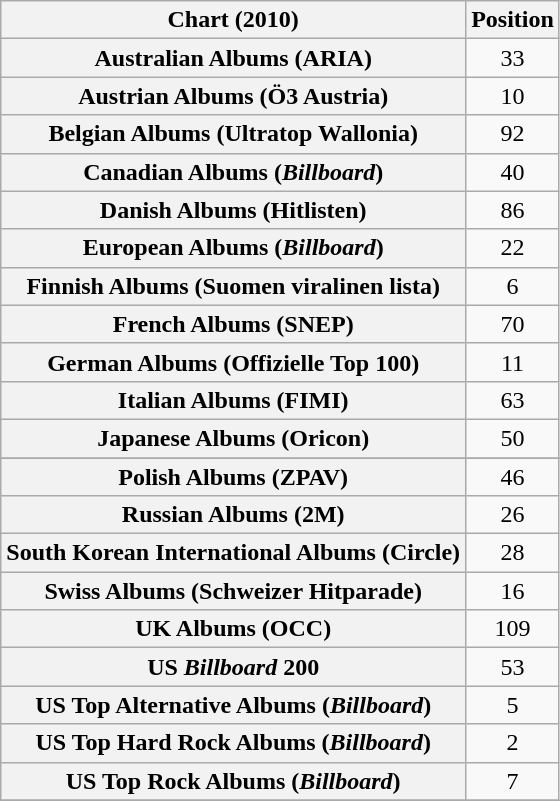<table class="wikitable plainrowheaders sortable">
<tr>
<th>Chart (2010)</th>
<th>Position</th>
</tr>
<tr>
<th scope="row">Australian Albums (ARIA)</th>
<td style="text-align:center;">33</td>
</tr>
<tr>
<th scope="row">Austrian Albums (Ö3 Austria)</th>
<td style="text-align:center;">10</td>
</tr>
<tr>
<th scope="row">Belgian Albums (Ultratop Wallonia)</th>
<td style="text-align:center;">92</td>
</tr>
<tr>
<th scope="row">Canadian Albums (<em>Billboard</em>)</th>
<td align="center">40</td>
</tr>
<tr>
<th scope="row">Danish Albums (Hitlisten)</th>
<td align="center">86</td>
</tr>
<tr>
<th scope="row">European Albums (<em>Billboard</em>)</th>
<td align="center">22</td>
</tr>
<tr>
<th scope="row">Finnish Albums (Suomen viralinen lista)</th>
<td style="text-align:center;">6</td>
</tr>
<tr>
<th scope="row">French Albums (SNEP)</th>
<td style="text-align:center;">70</td>
</tr>
<tr>
<th scope="row">German Albums (Offizielle Top 100)</th>
<td style="text-align:center;">11</td>
</tr>
<tr>
<th scope="row">Italian Albums (FIMI)</th>
<td style="text-align:center;">63</td>
</tr>
<tr>
<th scope="row">Japanese Albums (Oricon)</th>
<td align="center">50</td>
</tr>
<tr>
</tr>
<tr>
<th scope="row">Polish Albums (ZPAV)</th>
<td style="text-align:center;">46</td>
</tr>
<tr>
<th scope="row">Russian Albums (2M)</th>
<td style="text-align:center;">26</td>
</tr>
<tr>
<th scope="row">South Korean International Albums (Circle)</th>
<td style="text-align:center;">28</td>
</tr>
<tr>
<th scope="row">Swiss Albums (Schweizer Hitparade)</th>
<td style="text-align:center;">16</td>
</tr>
<tr>
<th scope="row">UK Albums (OCC)</th>
<td style="text-align:center;">109</td>
</tr>
<tr>
<th scope="row">US <em>Billboard</em> 200</th>
<td align="center">53</td>
</tr>
<tr>
<th scope="row">US Top Alternative Albums (<em>Billboard</em>)</th>
<td align="center">5</td>
</tr>
<tr>
<th scope="row">US Top Hard Rock Albums (<em>Billboard</em>)</th>
<td align="center">2</td>
</tr>
<tr>
<th scope="row">US Top Rock Albums (<em>Billboard</em>)</th>
<td align="center">7</td>
</tr>
<tr>
</tr>
</table>
